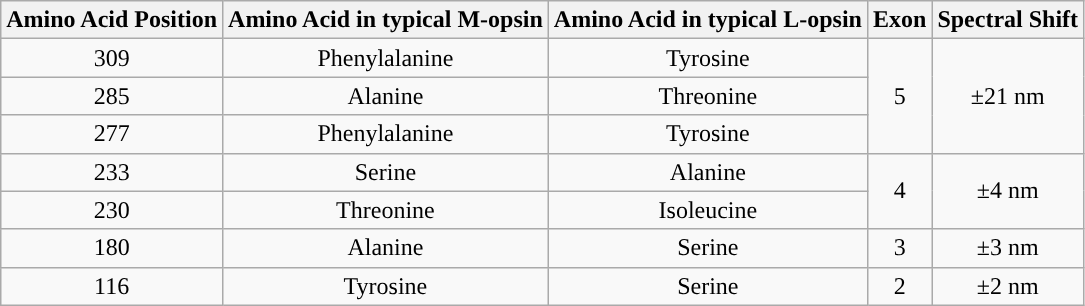<table class="wikitable" style="text-align:center;">
<tr>
<th>Amino Acid Position</th>
<th>Amino Acid in typical M-opsin</th>
<th>Amino Acid in typical L-opsin</th>
<th>Exon</th>
<th>Spectral Shift</th>
</tr>
<tr>
<td>309</td>
<td>Phenylalanine</td>
<td>Tyrosine</td>
<td rowspan="3" style="vertical-align:middle;">5</td>
<td rowspan="3" style="vertical-align:middle;">±21 nm</td>
</tr>
<tr>
<td>285</td>
<td>Alanine</td>
<td>Threonine</td>
</tr>
<tr>
<td>277</td>
<td>Phenylalanine</td>
<td>Tyrosine</td>
</tr>
<tr>
<td>233</td>
<td>Serine</td>
<td>Alanine</td>
<td rowspan="2" style="vertical-align:middle;">4</td>
<td rowspan="2" style="vertical-align:middle;">±4 nm</td>
</tr>
<tr>
<td>230</td>
<td>Threonine</td>
<td>Isoleucine</td>
</tr>
<tr>
<td>180</td>
<td>Alanine</td>
<td>Serine</td>
<td style="vertical-align:middle;">3</td>
<td style="vertical-align:middle;">±3 nm</td>
</tr>
<tr>
<td>116</td>
<td>Tyrosine</td>
<td>Serine</td>
<td style="vertical-align:middle;">2</td>
<td style="vertical-align:middle;">±2 nm</td>
</tr>
</table>
